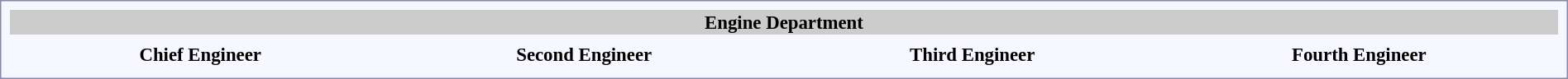<table style="border:1px solid #8888aa; background-color:#f7f8ff; padding:5px; font-size:95%; margin: 0px 12px 12px 0px; width: 100%;">
<tr style="background-color:#CCCCCC; width: 100%">
<th colspan="7">Engine Department</th>
</tr>
<tr style="text-align:center;">
<td rowspan="2"></td>
<td></td>
<td></td>
<td></td>
<td></td>
</tr>
<tr style="text-align:center;">
<th>Chief Engineer</th>
<th>Second Engineer</th>
<th>Third Engineer</th>
<th>Fourth Engineer</th>
</tr>
<tr style="text-align:center;">
</tr>
</table>
